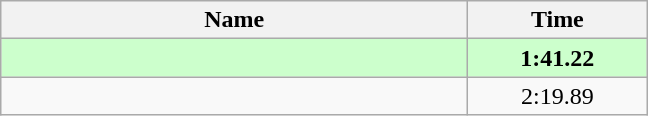<table class="wikitable" style="text-align:center;">
<tr>
<th style="width:19em">Name</th>
<th style="width:7em">Time</th>
</tr>
<tr bgcolor=ccffcc>
<td align=left><strong></strong></td>
<td><strong>1:41.22</strong></td>
</tr>
<tr>
<td align=left></td>
<td>2:19.89</td>
</tr>
</table>
